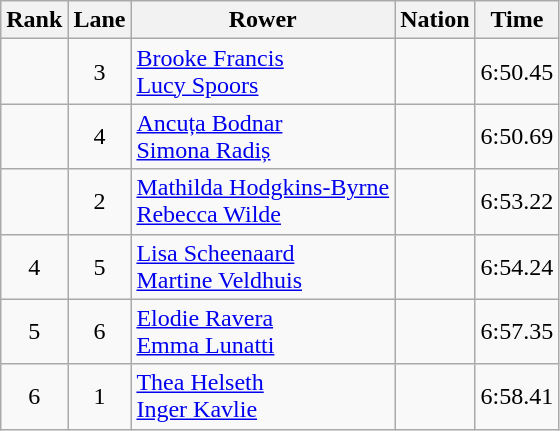<table class="wikitable sortable" style="text-align:center">
<tr>
<th>Rank</th>
<th>Lane</th>
<th>Rower</th>
<th>Nation</th>
<th>Time</th>
</tr>
<tr>
<td></td>
<td>3</td>
<td align="left"><a href='#'>Brooke Francis</a><br><a href='#'>Lucy Spoors</a></td>
<td align="left"></td>
<td>6:50.45</td>
</tr>
<tr>
<td></td>
<td>4</td>
<td align="left"><a href='#'>Ancuța Bodnar</a><br><a href='#'>Simona Radiș</a></td>
<td align="left"></td>
<td>6:50.69</td>
</tr>
<tr>
<td></td>
<td>2</td>
<td align="left"><a href='#'>Mathilda Hodgkins-Byrne</a><br><a href='#'>Rebecca Wilde</a></td>
<td align="left"></td>
<td>6:53.22</td>
</tr>
<tr>
<td>4</td>
<td>5</td>
<td align="left"><a href='#'>Lisa Scheenaard</a><br><a href='#'>Martine Veldhuis</a></td>
<td align="left"></td>
<td>6:54.24</td>
</tr>
<tr>
<td>5</td>
<td>6</td>
<td align="left"><a href='#'>Elodie Ravera</a><br><a href='#'>Emma Lunatti</a></td>
<td align="left"></td>
<td>6:57.35</td>
</tr>
<tr>
<td>6</td>
<td>1</td>
<td align="left"><a href='#'>Thea Helseth</a><br><a href='#'>Inger Kavlie</a></td>
<td align="left"></td>
<td>6:58.41</td>
</tr>
</table>
